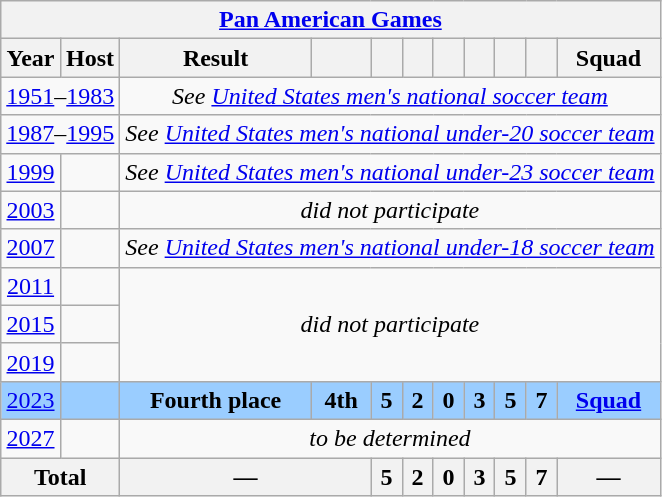<table class="wikitable" style="text-align: center;font-size:100%;">
<tr>
<th colspan="11"><a href='#'>Pan American Games</a></th>
</tr>
<tr>
<th>Year</th>
<th>Host</th>
<th>Result</th>
<th></th>
<th></th>
<th></th>
<th></th>
<th></th>
<th></th>
<th></th>
<th>Squad</th>
</tr>
<tr>
<td colspan=2><a href='#'>1951</a>–<a href='#'>1983</a></td>
<td colspan=9><em>See <a href='#'>United States men's national soccer team</a></em></td>
</tr>
<tr>
<td colspan=2><a href='#'>1987</a>–<a href='#'>1995</a></td>
<td colspan=9><em>See <a href='#'>United States men's national under-20 soccer team</a></em></td>
</tr>
<tr>
<td><a href='#'>1999</a></td>
<td align=left></td>
<td colspan=9><em>See <a href='#'>United States men's national under-23 soccer team</a></em></td>
</tr>
<tr>
<td><a href='#'>2003</a></td>
<td align=left></td>
<td colspan=9><em>did not participate</em></td>
</tr>
<tr>
<td><a href='#'>2007</a></td>
<td align=left></td>
<td colspan=9><em>See <a href='#'>United States men's national under-18 soccer team</a></em></td>
</tr>
<tr>
<td><a href='#'>2011</a></td>
<td align=left></td>
<td colspan=9 rowspan=3><em>did not participate</em></td>
</tr>
<tr>
<td><a href='#'>2015</a></td>
<td align=left></td>
</tr>
<tr>
<td><a href='#'>2019</a></td>
<td align=left></td>
</tr>
<tr style="background:#9acdff;">
<td><a href='#'>2023</a></td>
<td align=left></td>
<td><strong>Fourth place</strong></td>
<td><strong>4th</strong></td>
<td><strong>5</strong></td>
<td><strong>2</strong></td>
<td><strong>0</strong></td>
<td><strong>3</strong></td>
<td><strong>5</strong></td>
<td><strong>7</strong></td>
<td><strong><a href='#'>Squad</a></strong></td>
</tr>
<tr>
<td><a href='#'>2027</a></td>
<td align=left></td>
<td colspan=9><em>to be determined</em></td>
</tr>
<tr>
<th colspan=2>Total</th>
<th colspan=2>—</th>
<th>5</th>
<th>2</th>
<th>0</th>
<th>3</th>
<th>5</th>
<th>7</th>
<th>—</th>
</tr>
</table>
